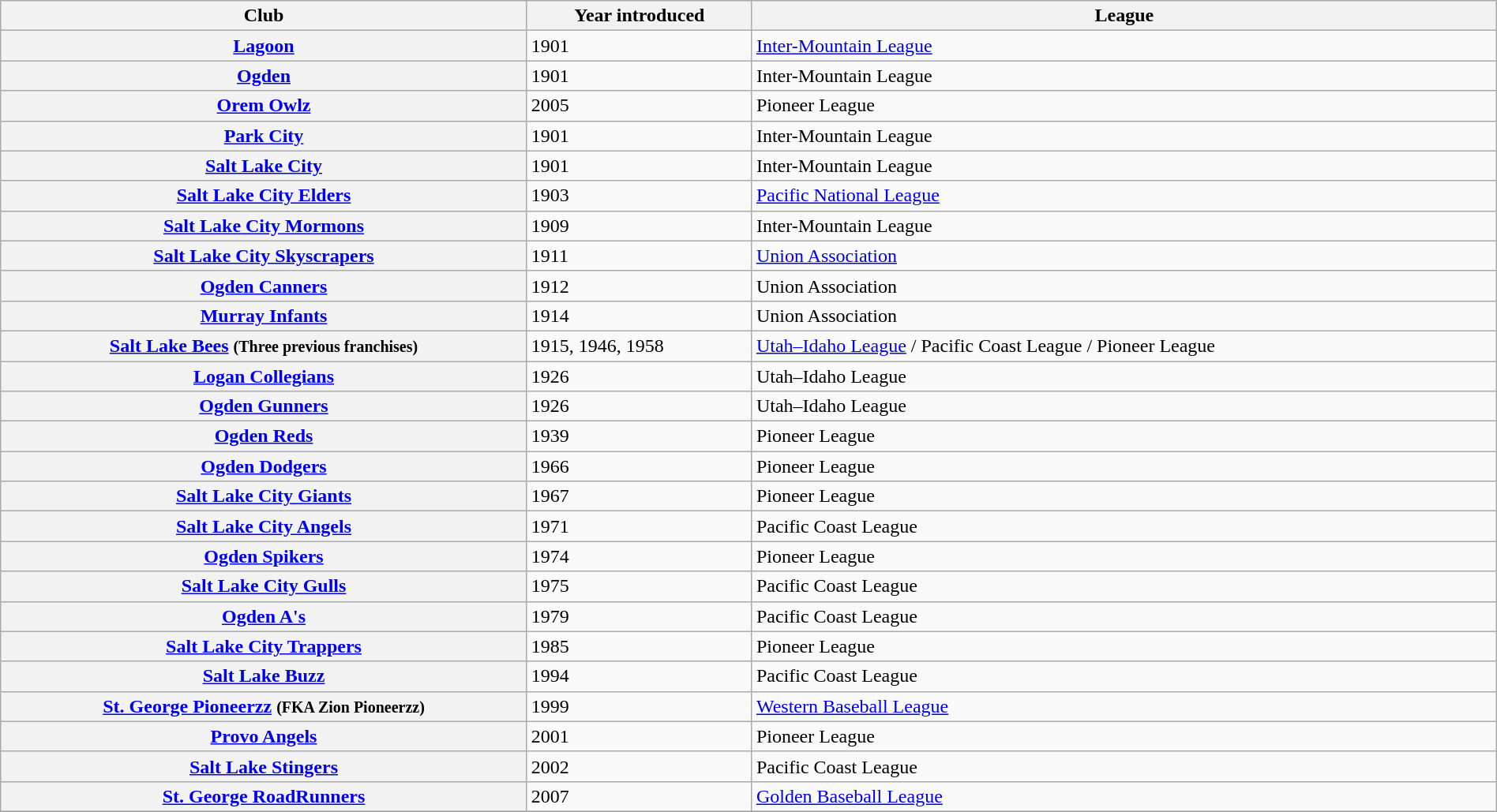<table class="wikitable plainrowheaders portable sticky-header col2center" style="width:100%;">
<tr>
<th scope="col">Club</th>
<th scope="col">Year introduced</th>
<th scope="col">League</th>
</tr>
<tr>
<th scope="row"><a href='#'>Lagoon</a></th>
<td>1901</td>
<td><a href='#'>Inter-Mountain League</a></td>
</tr>
<tr>
<th scope="row"><a href='#'>Ogden</a></th>
<td>1901</td>
<td>Inter-Mountain League</td>
</tr>
<tr>
<th scope="row"><a href='#'>Orem Owlz</a></th>
<td>2005</td>
<td>Pioneer League</td>
</tr>
<tr>
<th scope="row"><a href='#'>Park City</a></th>
<td>1901</td>
<td>Inter-Mountain League</td>
</tr>
<tr>
<th scope="row"><a href='#'>Salt Lake City</a></th>
<td>1901</td>
<td>Inter-Mountain League</td>
</tr>
<tr>
<th scope="row"><a href='#'>Salt Lake City Elders</a></th>
<td>1903</td>
<td><a href='#'>Pacific National League</a></td>
</tr>
<tr>
<th scope="row"><a href='#'>Salt Lake City Mormons</a></th>
<td>1909</td>
<td>Inter-Mountain League</td>
</tr>
<tr>
<th scope="row"><a href='#'>Salt Lake City Skyscrapers</a></th>
<td>1911</td>
<td><a href='#'>Union Association</a></td>
</tr>
<tr>
<th scope="row"><a href='#'>Ogden Canners</a></th>
<td>1912</td>
<td>Union Association</td>
</tr>
<tr>
<th scope="row"><a href='#'>Murray Infants</a></th>
<td>1914</td>
<td>Union Association</td>
</tr>
<tr>
<th scope="row"><a href='#'>Salt Lake Bees</a> <small>(Three previous franchises)</small></th>
<td>1915, 1946, 1958</td>
<td><a href='#'>Utah–Idaho League</a> / Pacific Coast League / Pioneer League</td>
</tr>
<tr>
<th scope="row"><a href='#'>Logan Collegians</a></th>
<td>1926</td>
<td>Utah–Idaho League</td>
</tr>
<tr>
<th scope="row"><a href='#'>Ogden Gunners</a></th>
<td>1926</td>
<td>Utah–Idaho League</td>
</tr>
<tr>
<th scope="row"><a href='#'>Ogden Reds</a></th>
<td>1939</td>
<td>Pioneer League</td>
</tr>
<tr>
<th scope="row"><a href='#'>Ogden Dodgers</a></th>
<td>1966</td>
<td>Pioneer League</td>
</tr>
<tr>
<th scope="row"><a href='#'>Salt Lake City Giants</a></th>
<td>1967</td>
<td>Pioneer League</td>
</tr>
<tr>
<th scope="row"><a href='#'>Salt Lake City Angels</a></th>
<td>1971</td>
<td>Pacific Coast League</td>
</tr>
<tr>
<th scope="row"><a href='#'>Ogden Spikers</a></th>
<td>1974</td>
<td>Pioneer League</td>
</tr>
<tr>
<th scope="row"><a href='#'>Salt Lake City Gulls</a></th>
<td>1975</td>
<td>Pacific Coast League</td>
</tr>
<tr>
<th scope="row"><a href='#'>Ogden A's</a></th>
<td>1979</td>
<td>Pacific Coast League</td>
</tr>
<tr>
<th scope="row"><a href='#'>Salt Lake City Trappers</a></th>
<td>1985</td>
<td>Pioneer League</td>
</tr>
<tr>
<th scope="row"><a href='#'>Salt Lake Buzz</a></th>
<td>1994</td>
<td>Pacific Coast League</td>
</tr>
<tr>
<th scope="row"><a href='#'>St. George Pioneerzz</a> <small> (FKA Zion Pioneerzz)</small></th>
<td>1999</td>
<td><a href='#'>Western Baseball League</a></td>
</tr>
<tr>
<th scope="row"><a href='#'>Provo Angels</a></th>
<td>2001</td>
<td>Pioneer League</td>
</tr>
<tr>
<th scope="row"><a href='#'>Salt Lake Stingers</a></th>
<td>2002</td>
<td>Pacific Coast League</td>
</tr>
<tr>
<th scope="row"><a href='#'>St. George RoadRunners</a></th>
<td>2007</td>
<td><a href='#'>Golden Baseball League</a></td>
</tr>
<tr>
</tr>
</table>
